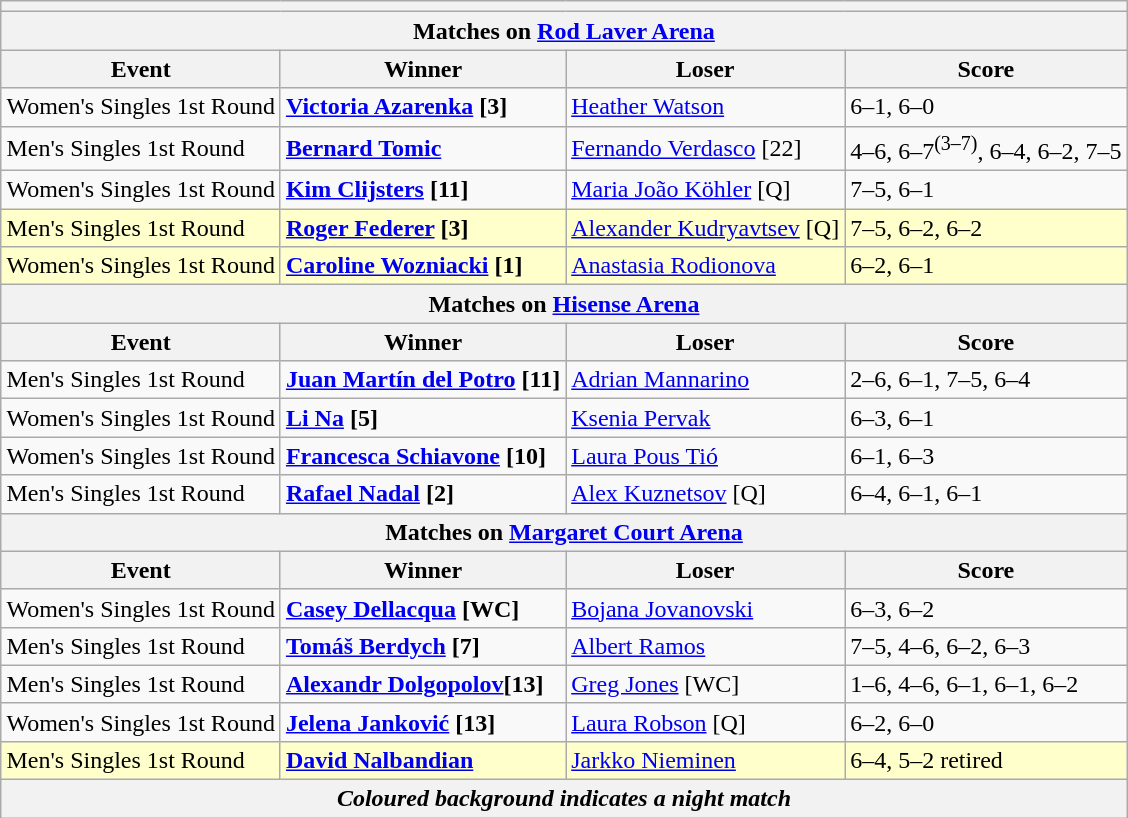<table class="wikitable collapsible uncollapsed" style="margin:1em auto;">
<tr>
<th colspan=4></th>
</tr>
<tr>
<th colspan=4><strong>Matches on <a href='#'>Rod Laver Arena</a></strong></th>
</tr>
<tr>
<th>Event</th>
<th>Winner</th>
<th>Loser</th>
<th>Score</th>
</tr>
<tr>
<td>Women's Singles 1st Round</td>
<td><strong> <a href='#'>Victoria Azarenka</a> [3]</strong></td>
<td> <a href='#'>Heather Watson</a></td>
<td>6–1, 6–0</td>
</tr>
<tr>
<td>Men's Singles 1st Round</td>
<td><strong> <a href='#'>Bernard Tomic</a></strong></td>
<td> <a href='#'>Fernando Verdasco</a> [22]</td>
<td>4–6, 6–7<sup>(3–7)</sup>, 6–4, 6–2, 7–5</td>
</tr>
<tr>
<td>Women's Singles 1st Round</td>
<td><strong> <a href='#'>Kim Clijsters</a> [11]</strong></td>
<td> <a href='#'>Maria João Köhler</a> [Q]</td>
<td>7–5, 6–1</td>
</tr>
<tr style="background:#ffc;">
<td>Men's Singles 1st Round</td>
<td><strong> <a href='#'>Roger Federer</a> [3]</strong></td>
<td> <a href='#'>Alexander Kudryavtsev</a> [Q]</td>
<td>7–5, 6–2, 6–2</td>
</tr>
<tr style="background:#ffc;">
<td>Women's Singles 1st Round</td>
<td><strong> <a href='#'>Caroline Wozniacki</a> [1]</strong></td>
<td> <a href='#'>Anastasia Rodionova</a></td>
<td>6–2, 6–1</td>
</tr>
<tr>
<th colspan=4><strong>Matches on <a href='#'>Hisense Arena</a></strong></th>
</tr>
<tr>
<th>Event</th>
<th>Winner</th>
<th>Loser</th>
<th>Score</th>
</tr>
<tr>
<td>Men's Singles 1st Round</td>
<td><strong> <a href='#'>Juan Martín del Potro</a> [11]</strong></td>
<td> <a href='#'>Adrian Mannarino</a></td>
<td>2–6, 6–1, 7–5, 6–4</td>
</tr>
<tr>
<td>Women's Singles 1st Round</td>
<td><strong> <a href='#'>Li Na</a> [5]</strong></td>
<td> <a href='#'>Ksenia Pervak</a></td>
<td>6–3, 6–1</td>
</tr>
<tr>
<td>Women's Singles 1st Round</td>
<td><strong> <a href='#'>Francesca Schiavone</a> [10]</strong></td>
<td> <a href='#'>Laura Pous Tió</a></td>
<td>6–1, 6–3</td>
</tr>
<tr>
<td>Men's Singles 1st Round</td>
<td> <strong><a href='#'>Rafael Nadal</a> [2]</strong></td>
<td> <a href='#'>Alex Kuznetsov</a> [Q]</td>
<td>6–4, 6–1, 6–1</td>
</tr>
<tr>
<th colspan=4><strong>Matches on <a href='#'>Margaret Court Arena</a></strong></th>
</tr>
<tr>
<th>Event</th>
<th>Winner</th>
<th>Loser</th>
<th>Score</th>
</tr>
<tr>
<td>Women's Singles 1st Round</td>
<td> <strong><a href='#'>Casey Dellacqua</a> [WC]</strong></td>
<td> <a href='#'>Bojana Jovanovski</a></td>
<td>6–3, 6–2</td>
</tr>
<tr>
<td>Men's Singles 1st Round</td>
<td><strong> <a href='#'>Tomáš Berdych</a> [7]</strong></td>
<td> <a href='#'>Albert Ramos</a></td>
<td>7–5, 4–6, 6–2, 6–3</td>
</tr>
<tr>
<td>Men's Singles 1st Round</td>
<td><strong> <a href='#'>Alexandr Dolgopolov</a>[13]</strong></td>
<td> <a href='#'>Greg Jones</a> [WC]</td>
<td>1–6, 4–6, 6–1, 6–1, 6–2</td>
</tr>
<tr>
<td>Women's Singles 1st Round</td>
<td><strong> <a href='#'>Jelena Janković</a> [13]</strong></td>
<td> <a href='#'>Laura Robson</a> [Q]</td>
<td>6–2, 6–0</td>
</tr>
<tr style="background:#ffc;">
<td>Men's Singles 1st Round</td>
<td><strong> <a href='#'>David Nalbandian</a></strong></td>
<td> <a href='#'>Jarkko Nieminen</a></td>
<td>6–4, 5–2 retired</td>
</tr>
<tr>
<th colspan=4><em>Coloured background indicates a night match</em></th>
</tr>
</table>
